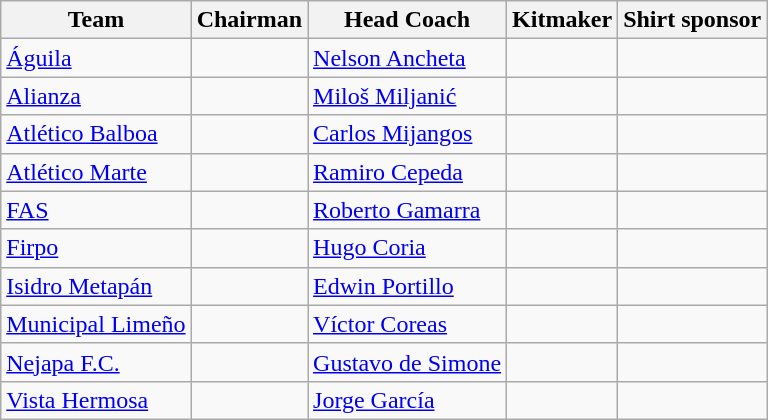<table class="wikitable sortable" style="text-align: left;">
<tr>
<th>Team</th>
<th>Chairman</th>
<th>Head Coach</th>
<th>Kitmaker</th>
<th>Shirt sponsor</th>
</tr>
<tr>
<td><a href='#'>Águila</a></td>
<td></td>
<td> <a href='#'>Nelson Ancheta</a></td>
<td></td>
<td></td>
</tr>
<tr>
<td><a href='#'>Alianza</a></td>
<td></td>
<td> <a href='#'>Miloš Miljanić</a></td>
<td></td>
<td></td>
</tr>
<tr>
<td><a href='#'>Atlético Balboa</a></td>
<td></td>
<td> <a href='#'>Carlos Mijangos</a></td>
<td></td>
<td></td>
</tr>
<tr>
<td><a href='#'>Atlético Marte</a></td>
<td></td>
<td> <a href='#'>Ramiro Cepeda</a></td>
<td></td>
<td></td>
</tr>
<tr>
<td><a href='#'>FAS</a></td>
<td></td>
<td> <a href='#'>Roberto Gamarra</a></td>
<td></td>
<td></td>
</tr>
<tr>
<td><a href='#'>Firpo</a></td>
<td></td>
<td> <a href='#'>Hugo Coria</a></td>
<td></td>
<td></td>
</tr>
<tr>
<td><a href='#'>Isidro Metapán</a></td>
<td></td>
<td> <a href='#'>Edwin Portillo</a></td>
<td></td>
<td></td>
</tr>
<tr>
<td><a href='#'>Municipal Limeño</a></td>
<td></td>
<td> <a href='#'>Víctor Coreas</a></td>
<td></td>
<td></td>
</tr>
<tr>
<td><a href='#'>Nejapa F.C.</a></td>
<td></td>
<td> <a href='#'>Gustavo de Simone</a></td>
<td></td>
<td></td>
</tr>
<tr>
<td><a href='#'>Vista Hermosa</a></td>
<td></td>
<td> <a href='#'>Jorge García</a></td>
<td></td>
<td></td>
</tr>
</table>
